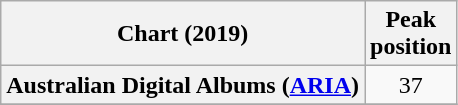<table class="wikitable sortable plainrowheaders" style="text-align:center">
<tr>
<th scope="col">Chart (2019)</th>
<th scope="col">Peak<br>position</th>
</tr>
<tr>
<th scope="row">Australian Digital Albums (<a href='#'>ARIA</a>)</th>
<td>37</td>
</tr>
<tr>
</tr>
</table>
